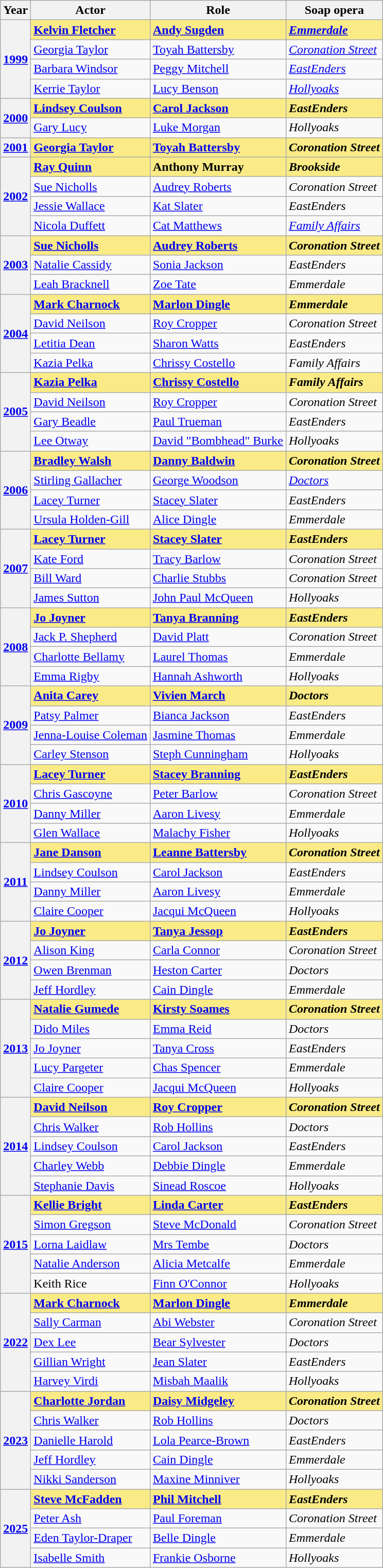<table class="sortable wikitable">
<tr>
<th scope="col">Year</th>
<th scope="col">Actor</th>
<th scope="col">Role</th>
<th scope="col">Soap opera</th>
</tr>
<tr>
<th scope="row" rowspan="4" style="text-align:center"><a href='#'>1999</a></th>
<td style="background:#FAEB86;"><strong><a href='#'>Kelvin Fletcher</a></strong></td>
<td style="background:#FAEB86;"><strong><a href='#'>Andy Sugden</a></strong></td>
<td style="background:#FAEB86;"><strong><em><a href='#'>Emmerdale</a></em></strong></td>
</tr>
<tr>
<td><a href='#'>Georgia Taylor</a></td>
<td><a href='#'>Toyah Battersby</a></td>
<td><em><a href='#'>Coronation Street</a></em></td>
</tr>
<tr>
<td><a href='#'>Barbara Windsor</a></td>
<td><a href='#'>Peggy Mitchell</a></td>
<td><em><a href='#'>EastEnders</a></em></td>
</tr>
<tr>
<td><a href='#'>Kerrie Taylor</a></td>
<td><a href='#'>Lucy Benson</a></td>
<td><em><a href='#'>Hollyoaks</a></em></td>
</tr>
<tr>
<th scope="row" rowspan="2" style="text-align:center"><a href='#'>2000</a></th>
<td style="background:#FAEB86;"><strong><a href='#'>Lindsey Coulson</a></strong></td>
<td style="background:#FAEB86;"><strong><a href='#'>Carol Jackson</a></strong></td>
<td style="background:#FAEB86;"><strong><em>EastEnders</em></strong></td>
</tr>
<tr>
<td><a href='#'>Gary Lucy</a></td>
<td><a href='#'>Luke Morgan</a></td>
<td><em>Hollyoaks</em></td>
</tr>
<tr>
<th scope="row" rowspan="1" style="text-align:center"><a href='#'>2001</a></th>
<td style="background:#FAEB86;"><strong><a href='#'>Georgia Taylor</a></strong></td>
<td style="background:#FAEB86;"><strong><a href='#'>Toyah Battersby</a></strong></td>
<td style="background:#FAEB86;"><strong><em>Coronation Street</em></strong></td>
</tr>
<tr>
<th scope="row" rowspan="4" style="text-align:center"><a href='#'>2002</a></th>
<td style="background:#FAEB86;"><strong><a href='#'>Ray Quinn</a></strong></td>
<td style="background:#FAEB86;"><strong>Anthony Murray</strong></td>
<td style="background:#FAEB86;"><strong><em>Brookside</em></strong></td>
</tr>
<tr>
<td><a href='#'>Sue Nicholls</a></td>
<td><a href='#'>Audrey Roberts</a></td>
<td><em>Coronation Street</em></td>
</tr>
<tr>
<td><a href='#'>Jessie Wallace</a></td>
<td><a href='#'>Kat Slater</a></td>
<td><em>EastEnders</em></td>
</tr>
<tr>
<td><a href='#'>Nicola Duffett</a></td>
<td><a href='#'>Cat Matthews</a></td>
<td><em><a href='#'>Family Affairs</a></em></td>
</tr>
<tr>
<th scope="row" rowspan="3" style="text-align:center"><a href='#'>2003</a></th>
<td style="background:#FAEB86;"><strong><a href='#'>Sue Nicholls</a></strong></td>
<td style="background:#FAEB86;"><strong><a href='#'>Audrey Roberts</a></strong></td>
<td style="background:#FAEB86;"><strong><em>Coronation Street</em></strong></td>
</tr>
<tr>
<td><a href='#'>Natalie Cassidy</a></td>
<td><a href='#'>Sonia Jackson</a></td>
<td><em>EastEnders</em></td>
</tr>
<tr>
<td><a href='#'>Leah Bracknell</a></td>
<td><a href='#'>Zoe Tate</a></td>
<td><em>Emmerdale</em></td>
</tr>
<tr>
<th scope="row" rowspan="4" style="text-align:center"><a href='#'>2004</a></th>
<td style="background:#FAEB86;"><strong><a href='#'>Mark Charnock</a></strong></td>
<td style="background:#FAEB86;"><strong><a href='#'>Marlon Dingle</a></strong></td>
<td style="background:#FAEB86;"><strong><em>Emmerdale</em></strong></td>
</tr>
<tr>
<td><a href='#'>David Neilson</a></td>
<td><a href='#'>Roy Cropper</a></td>
<td><em>Coronation Street</em></td>
</tr>
<tr>
<td><a href='#'>Letitia Dean</a></td>
<td><a href='#'>Sharon Watts</a></td>
<td><em>EastEnders</em></td>
</tr>
<tr>
<td><a href='#'>Kazia Pelka</a></td>
<td><a href='#'>Chrissy Costello</a></td>
<td><em>Family Affairs</em></td>
</tr>
<tr>
<th scope="row" rowspan="4" style="text-align:center"><a href='#'>2005</a></th>
<td style="background:#FAEB86;"><strong><a href='#'>Kazia Pelka</a></strong></td>
<td style="background:#FAEB86;"><strong><a href='#'>Chrissy Costello</a></strong></td>
<td style="background:#FAEB86;"><strong><em>Family Affairs</em></strong></td>
</tr>
<tr>
<td><a href='#'>David Neilson</a></td>
<td><a href='#'>Roy Cropper</a></td>
<td><em>Coronation Street</em></td>
</tr>
<tr>
<td><a href='#'>Gary Beadle</a></td>
<td><a href='#'>Paul Trueman</a></td>
<td><em>EastEnders</em></td>
</tr>
<tr>
<td><a href='#'>Lee Otway</a></td>
<td><a href='#'>David "Bombhead" Burke</a></td>
<td><em>Hollyoaks</em></td>
</tr>
<tr>
<th scope="row" rowspan="4" style="text-align:center"><a href='#'>2006</a></th>
<td style="background:#FAEB86;"><strong><a href='#'>Bradley Walsh</a></strong></td>
<td style="background:#FAEB86;"><strong><a href='#'>Danny Baldwin</a></strong></td>
<td style="background:#FAEB86;"><strong><em>Coronation Street</em></strong></td>
</tr>
<tr>
<td><a href='#'>Stirling Gallacher</a></td>
<td><a href='#'>George Woodson</a></td>
<td><em><a href='#'>Doctors</a></em></td>
</tr>
<tr>
<td><a href='#'>Lacey Turner</a></td>
<td><a href='#'>Stacey Slater</a></td>
<td><em>EastEnders</em></td>
</tr>
<tr>
<td><a href='#'>Ursula Holden-Gill</a></td>
<td><a href='#'>Alice Dingle</a></td>
<td><em>Emmerdale</em></td>
</tr>
<tr>
<th scope="row" rowspan="4" style="text-align:center"><a href='#'>2007</a></th>
<td style="background:#FAEB86;"><strong><a href='#'>Lacey Turner</a></strong></td>
<td style="background:#FAEB86;"><strong><a href='#'>Stacey Slater</a></strong></td>
<td style="background:#FAEB86;"><strong><em>EastEnders</em></strong></td>
</tr>
<tr>
<td><a href='#'>Kate Ford</a></td>
<td><a href='#'>Tracy Barlow</a></td>
<td><em>Coronation Street</em></td>
</tr>
<tr>
<td><a href='#'>Bill Ward</a></td>
<td><a href='#'>Charlie Stubbs</a></td>
<td><em>Coronation Street</em></td>
</tr>
<tr>
<td><a href='#'>James Sutton</a></td>
<td><a href='#'>John Paul McQueen</a></td>
<td><em>Hollyoaks</em></td>
</tr>
<tr>
<th scope="row" rowspan="4" style="text-align:center"><a href='#'>2008</a></th>
<td style="background:#FAEB86;"><strong><a href='#'>Jo Joyner</a></strong></td>
<td style="background:#FAEB86;"><strong><a href='#'>Tanya Branning</a></strong></td>
<td style="background:#FAEB86;"><strong><em>EastEnders</em></strong></td>
</tr>
<tr>
<td><a href='#'>Jack P. Shepherd</a></td>
<td><a href='#'>David Platt</a></td>
<td><em>Coronation Street</em></td>
</tr>
<tr>
<td><a href='#'>Charlotte Bellamy</a></td>
<td><a href='#'>Laurel Thomas</a></td>
<td><em>Emmerdale</em></td>
</tr>
<tr>
<td><a href='#'>Emma Rigby</a></td>
<td><a href='#'>Hannah Ashworth</a></td>
<td><em>Hollyoaks</em></td>
</tr>
<tr>
<th scope="row" rowspan="4" style="text-align:center"><a href='#'>2009</a></th>
<td style="background:#FAEB86;"><strong><a href='#'>Anita Carey</a></strong></td>
<td style="background:#FAEB86;"><strong><a href='#'>Vivien March</a></strong></td>
<td style="background:#FAEB86;"><strong><em>Doctors</em></strong></td>
</tr>
<tr>
<td><a href='#'>Patsy Palmer</a></td>
<td><a href='#'>Bianca Jackson</a></td>
<td><em>EastEnders</em></td>
</tr>
<tr>
<td><a href='#'>Jenna-Louise Coleman</a></td>
<td><a href='#'>Jasmine Thomas</a></td>
<td><em>Emmerdale</em></td>
</tr>
<tr>
<td><a href='#'>Carley Stenson</a></td>
<td><a href='#'>Steph Cunningham</a></td>
<td><em>Hollyoaks</em></td>
</tr>
<tr>
<th scope="row" rowspan="4" style="text-align:center"><a href='#'>2010</a></th>
<td style="background:#FAEB86;"><strong><a href='#'>Lacey Turner</a></strong></td>
<td style="background:#FAEB86;"><strong><a href='#'>Stacey Branning</a></strong></td>
<td style="background:#FAEB86;"><strong><em>EastEnders</em></strong></td>
</tr>
<tr>
<td><a href='#'>Chris Gascoyne</a></td>
<td><a href='#'>Peter Barlow</a></td>
<td><em>Coronation Street</em></td>
</tr>
<tr>
<td><a href='#'>Danny Miller</a></td>
<td><a href='#'>Aaron Livesy</a></td>
<td><em>Emmerdale</em></td>
</tr>
<tr>
<td><a href='#'>Glen Wallace</a></td>
<td><a href='#'>Malachy Fisher</a></td>
<td><em>Hollyoaks</em></td>
</tr>
<tr>
<th scope="row" rowspan="4" style="text-align:center"><a href='#'>2011</a></th>
<td style="background:#FAEB86;"><strong><a href='#'>Jane Danson</a></strong></td>
<td style="background:#FAEB86;"><strong><a href='#'>Leanne Battersby</a></strong></td>
<td style="background:#FAEB86;"><strong><em>Coronation Street</em></strong></td>
</tr>
<tr>
<td><a href='#'>Lindsey Coulson</a></td>
<td><a href='#'>Carol Jackson</a></td>
<td><em>EastEnders</em></td>
</tr>
<tr>
<td><a href='#'>Danny Miller</a></td>
<td><a href='#'>Aaron Livesy</a></td>
<td><em>Emmerdale</em></td>
</tr>
<tr>
<td><a href='#'>Claire Cooper</a></td>
<td><a href='#'>Jacqui McQueen</a></td>
<td><em>Hollyoaks</em></td>
</tr>
<tr>
<th scope="row" rowspan="4" style="text-align:center"><a href='#'>2012</a></th>
<td style="background:#FAEB86;"><strong><a href='#'>Jo Joyner</a></strong></td>
<td style="background:#FAEB86;"><strong><a href='#'>Tanya Jessop</a></strong></td>
<td style="background:#FAEB86;"><strong><em>EastEnders</em></strong></td>
</tr>
<tr>
<td><a href='#'>Alison King</a></td>
<td><a href='#'>Carla Connor</a></td>
<td><em>Coronation Street</em></td>
</tr>
<tr>
<td><a href='#'>Owen Brenman</a></td>
<td><a href='#'>Heston Carter</a></td>
<td><em>Doctors</em></td>
</tr>
<tr>
<td><a href='#'>Jeff Hordley</a></td>
<td><a href='#'>Cain Dingle</a></td>
<td><em>Emmerdale</em></td>
</tr>
<tr>
<th scope="row" rowspan="5" style="text-align:center"><a href='#'>2013</a></th>
<td style="background:#FAEB86;"><strong><a href='#'>Natalie Gumede</a></strong></td>
<td style="background:#FAEB86;"><strong><a href='#'>Kirsty Soames</a></strong></td>
<td style="background:#FAEB86;"><strong><em>Coronation Street</em></strong></td>
</tr>
<tr>
<td><a href='#'>Dido Miles</a></td>
<td><a href='#'>Emma Reid</a></td>
<td><em>Doctors</em></td>
</tr>
<tr>
<td><a href='#'>Jo Joyner</a></td>
<td><a href='#'>Tanya Cross</a></td>
<td><em>EastEnders</em></td>
</tr>
<tr>
<td><a href='#'>Lucy Pargeter</a></td>
<td><a href='#'>Chas Spencer</a></td>
<td><em>Emmerdale</em></td>
</tr>
<tr>
<td><a href='#'>Claire Cooper</a></td>
<td><a href='#'>Jacqui McQueen</a></td>
<td><em>Hollyoaks</em></td>
</tr>
<tr>
<th scope="row" rowspan="5" style="text-align:center"><a href='#'>2014</a></th>
<td style="background:#FAEB86;"><strong><a href='#'>David Neilson</a></strong></td>
<td style="background:#FAEB86;"><strong><a href='#'>Roy Cropper</a></strong></td>
<td style="background:#FAEB86;"><strong><em>Coronation Street</em></strong></td>
</tr>
<tr>
<td><a href='#'>Chris Walker</a></td>
<td><a href='#'>Rob Hollins</a></td>
<td><em>Doctors</em></td>
</tr>
<tr>
<td><a href='#'>Lindsey Coulson</a></td>
<td><a href='#'>Carol Jackson</a></td>
<td><em>EastEnders</em></td>
</tr>
<tr>
<td><a href='#'>Charley Webb</a></td>
<td><a href='#'>Debbie Dingle</a></td>
<td><em>Emmerdale</em></td>
</tr>
<tr>
<td><a href='#'>Stephanie Davis</a></td>
<td><a href='#'>Sinead Roscoe</a></td>
<td><em>Hollyoaks</em></td>
</tr>
<tr>
<th scope="row" rowspan="5" style="text-align:center"><a href='#'>2015</a></th>
<td style="background:#FAEB86;"><strong><a href='#'>Kellie Bright</a></strong></td>
<td style="background:#FAEB86;"><strong><a href='#'>Linda Carter</a></strong></td>
<td style="background:#FAEB86;"><strong><em>EastEnders</em></strong></td>
</tr>
<tr>
<td><a href='#'>Simon Gregson</a></td>
<td><a href='#'>Steve McDonald</a></td>
<td><em>Coronation Street</em></td>
</tr>
<tr>
<td><a href='#'>Lorna Laidlaw</a></td>
<td><a href='#'>Mrs Tembe</a></td>
<td><em>Doctors</em></td>
</tr>
<tr>
<td><a href='#'>Natalie Anderson</a></td>
<td><a href='#'>Alicia Metcalfe</a></td>
<td><em>Emmerdale</em></td>
</tr>
<tr>
<td>Keith Rice</td>
<td><a href='#'>Finn O'Connor</a></td>
<td><em>Hollyoaks</em></td>
</tr>
<tr>
<th scope="row" rowspan="5" style="text-align:center"><a href='#'>2022</a></th>
<td style="background:#FAEB86;"><strong><a href='#'>Mark Charnock</a></strong></td>
<td style="background:#FAEB86;"><strong><a href='#'>Marlon Dingle</a></strong></td>
<td style="background:#FAEB86;"><strong><em>Emmerdale</em></strong></td>
</tr>
<tr>
<td><a href='#'>Sally Carman</a></td>
<td><a href='#'>Abi Webster</a></td>
<td><em>Coronation Street</em></td>
</tr>
<tr>
<td><a href='#'>Dex Lee</a></td>
<td><a href='#'>Bear Sylvester</a></td>
<td><em>Doctors</em></td>
</tr>
<tr>
<td><a href='#'>Gillian Wright</a></td>
<td><a href='#'>Jean Slater</a></td>
<td><em>EastEnders</em></td>
</tr>
<tr>
<td><a href='#'>Harvey Virdi</a></td>
<td><a href='#'>Misbah Maalik</a></td>
<td><em>Hollyoaks</em></td>
</tr>
<tr>
<th scope="row" rowspan="5" style="text-align:center"><a href='#'>2023</a></th>
<td style="background:#FAEB86;"><strong><a href='#'>Charlotte Jordan</a></strong></td>
<td style="background:#FAEB86;"><strong><a href='#'>Daisy Midgeley</a></strong></td>
<td style="background:#FAEB86;"><strong><em>Coronation Street</em></strong></td>
</tr>
<tr>
<td><a href='#'>Chris Walker</a></td>
<td><a href='#'>Rob Hollins</a></td>
<td><em>Doctors</em></td>
</tr>
<tr>
<td><a href='#'>Danielle Harold</a></td>
<td><a href='#'>Lola Pearce-Brown</a></td>
<td><em>EastEnders</em></td>
</tr>
<tr>
<td><a href='#'>Jeff Hordley</a></td>
<td><a href='#'>Cain Dingle</a></td>
<td><em>Emmerdale</em></td>
</tr>
<tr>
<td><a href='#'>Nikki Sanderson</a></td>
<td><a href='#'>Maxine Minniver</a></td>
<td><em>Hollyoaks</em></td>
</tr>
<tr>
<th scope="row" rowspan="4" style="text-align:center"><a href='#'>2025</a></th>
<td style="background:#FAEB86;"><strong><a href='#'>Steve McFadden</a></strong></td>
<td style="background:#FAEB86;"><strong><a href='#'>Phil Mitchell</a></strong></td>
<td style="background:#FAEB86;"><strong><em>EastEnders</em></strong></td>
</tr>
<tr>
<td><a href='#'>Peter Ash</a></td>
<td><a href='#'>Paul Foreman</a></td>
<td><em>Coronation Street</em></td>
</tr>
<tr>
<td><a href='#'>Eden Taylor-Draper</a></td>
<td><a href='#'>Belle Dingle</a></td>
<td><em>Emmerdale</em></td>
</tr>
<tr>
<td><a href='#'>Isabelle Smith</a></td>
<td><a href='#'>Frankie Osborne</a></td>
<td><em>Hollyoaks</em></td>
</tr>
</table>
